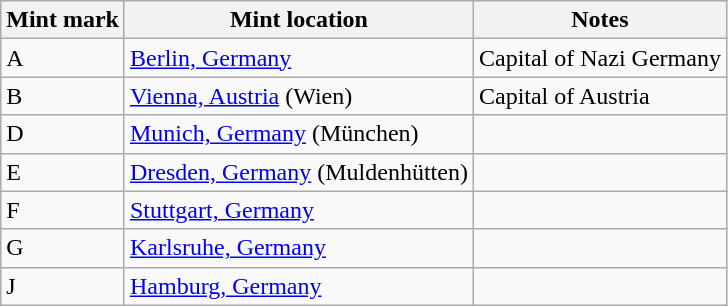<table class="wikitable">
<tr>
<th scope="col">Mint mark</th>
<th scope="col">Mint location</th>
<th scope="col">Notes</th>
</tr>
<tr>
<td>A</td>
<td><a href='#'>Berlin, Germany</a></td>
<td>Capital of Nazi Germany</td>
</tr>
<tr>
<td>B</td>
<td><a href='#'>Vienna, Austria</a> (Wien)</td>
<td>Capital of Austria</td>
</tr>
<tr>
<td>D</td>
<td><a href='#'>Munich, Germany</a> (München)</td>
<td></td>
</tr>
<tr>
<td>E</td>
<td><a href='#'>Dresden, Germany</a> (Muldenhütten)</td>
<td></td>
</tr>
<tr>
<td>F</td>
<td><a href='#'>Stuttgart, Germany</a></td>
<td></td>
</tr>
<tr>
<td>G</td>
<td><a href='#'>Karlsruhe, Germany</a></td>
<td></td>
</tr>
<tr>
<td>J</td>
<td><a href='#'>Hamburg, Germany</a></td>
<td></td>
</tr>
</table>
